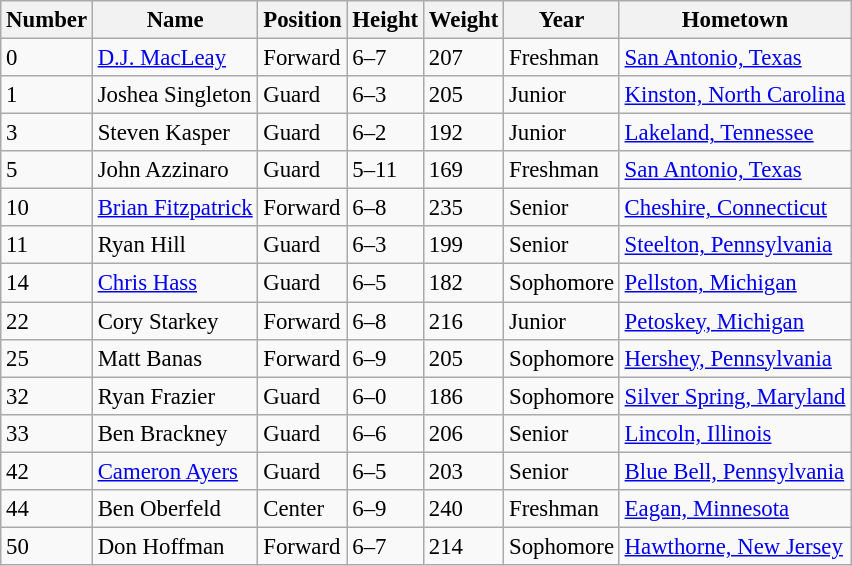<table class="wikitable sortable " style="font-size: 95%;">
<tr>
<th>Number</th>
<th>Name</th>
<th>Position</th>
<th>Height</th>
<th>Weight</th>
<th>Year</th>
<th>Hometown</th>
</tr>
<tr>
<td>0</td>
<td><a href='#'>D.J. MacLeay</a></td>
<td>Forward</td>
<td>6–7</td>
<td>207</td>
<td>Freshman</td>
<td><a href='#'>San Antonio, Texas</a></td>
</tr>
<tr>
<td>1</td>
<td>Joshea Singleton</td>
<td>Guard</td>
<td>6–3</td>
<td>205</td>
<td>Junior</td>
<td><a href='#'>Kinston, North Carolina</a></td>
</tr>
<tr>
<td>3</td>
<td>Steven Kasper</td>
<td>Guard</td>
<td>6–2</td>
<td>192</td>
<td>Junior</td>
<td><a href='#'>Lakeland, Tennessee</a></td>
</tr>
<tr>
<td>5</td>
<td>John Azzinaro</td>
<td>Guard</td>
<td>5–11</td>
<td>169</td>
<td>Freshman</td>
<td><a href='#'>San Antonio, Texas</a></td>
</tr>
<tr>
<td>10</td>
<td><a href='#'>Brian Fitzpatrick</a></td>
<td>Forward</td>
<td>6–8</td>
<td>235</td>
<td>Senior</td>
<td><a href='#'>Cheshire, Connecticut</a></td>
</tr>
<tr>
<td>11</td>
<td>Ryan Hill</td>
<td>Guard</td>
<td>6–3</td>
<td>199</td>
<td>Senior</td>
<td><a href='#'>Steelton, Pennsylvania</a></td>
</tr>
<tr>
<td>14</td>
<td><a href='#'>Chris Hass</a></td>
<td>Guard</td>
<td>6–5</td>
<td>182</td>
<td>Sophomore</td>
<td><a href='#'>Pellston, Michigan</a></td>
</tr>
<tr>
<td>22</td>
<td>Cory Starkey</td>
<td>Forward</td>
<td>6–8</td>
<td>216</td>
<td>Junior</td>
<td><a href='#'>Petoskey, Michigan</a></td>
</tr>
<tr>
<td>25</td>
<td>Matt Banas</td>
<td>Forward</td>
<td>6–9</td>
<td>205</td>
<td>Sophomore</td>
<td><a href='#'>Hershey, Pennsylvania</a></td>
</tr>
<tr>
<td>32</td>
<td>Ryan Frazier</td>
<td>Guard</td>
<td>6–0</td>
<td>186</td>
<td>Sophomore</td>
<td><a href='#'>Silver Spring, Maryland</a></td>
</tr>
<tr>
<td>33</td>
<td>Ben Brackney</td>
<td>Guard</td>
<td>6–6</td>
<td>206</td>
<td>Senior</td>
<td><a href='#'>Lincoln, Illinois</a></td>
</tr>
<tr>
<td>42</td>
<td><a href='#'>Cameron Ayers</a></td>
<td>Guard</td>
<td>6–5</td>
<td>203</td>
<td>Senior</td>
<td><a href='#'>Blue Bell, Pennsylvania</a></td>
</tr>
<tr>
<td>44</td>
<td>Ben Oberfeld</td>
<td>Center</td>
<td>6–9</td>
<td>240</td>
<td>Freshman</td>
<td><a href='#'>Eagan, Minnesota</a></td>
</tr>
<tr>
<td>50</td>
<td>Don Hoffman</td>
<td>Forward</td>
<td>6–7</td>
<td>214</td>
<td>Sophomore</td>
<td><a href='#'>Hawthorne, New Jersey</a></td>
</tr>
</table>
